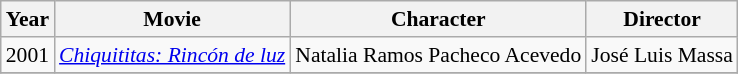<table class="wikitable" style="font-size: 90%;">
<tr>
<th>Year</th>
<th>Movie</th>
<th>Character</th>
<th>Director</th>
</tr>
<tr>
<td>2001</td>
<td><em><a href='#'>Chiquititas: Rincón de luz</a></em></td>
<td>Natalia Ramos Pacheco Acevedo</td>
<td>José Luis Massa</td>
</tr>
<tr>
</tr>
</table>
